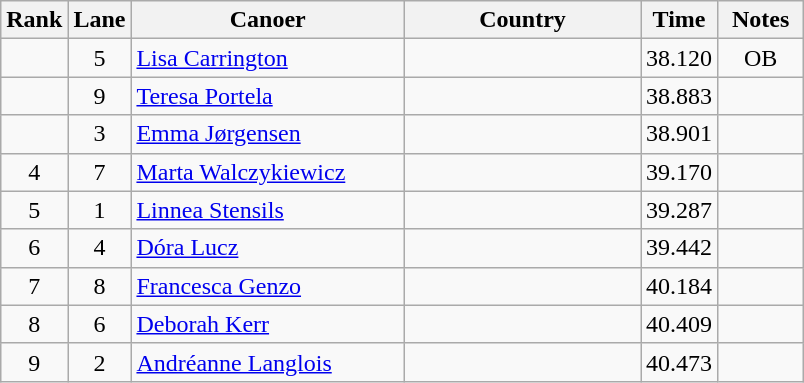<table class="wikitable" style="text-align:center;">
<tr>
<th width=30>Rank</th>
<th width=30>Lane</th>
<th width=175>Canoer</th>
<th width=150>Country</th>
<th width=30>Time</th>
<th width=50>Notes</th>
</tr>
<tr>
<td></td>
<td>5</td>
<td align=left><a href='#'>Lisa Carrington</a></td>
<td align=left></td>
<td>38.120</td>
<td>OB</td>
</tr>
<tr>
<td></td>
<td>9</td>
<td align=left><a href='#'>Teresa Portela</a></td>
<td align=left></td>
<td>38.883</td>
<td></td>
</tr>
<tr>
<td></td>
<td>3</td>
<td align=left><a href='#'>Emma Jørgensen</a></td>
<td align=left></td>
<td>38.901</td>
<td></td>
</tr>
<tr>
<td>4</td>
<td>7</td>
<td align=left><a href='#'>Marta Walczykiewicz</a></td>
<td align=left></td>
<td>39.170</td>
<td></td>
</tr>
<tr>
<td>5</td>
<td>1</td>
<td align=left><a href='#'>Linnea Stensils</a></td>
<td align=left></td>
<td>39.287</td>
<td></td>
</tr>
<tr>
<td>6</td>
<td>4</td>
<td align=left><a href='#'>Dóra Lucz</a></td>
<td align=left></td>
<td>39.442</td>
<td></td>
</tr>
<tr>
<td>7</td>
<td>8</td>
<td align=left><a href='#'>Francesca Genzo</a></td>
<td align=left></td>
<td>40.184</td>
<td></td>
</tr>
<tr>
<td>8</td>
<td>6</td>
<td align=left><a href='#'>Deborah Kerr</a></td>
<td align=left></td>
<td>40.409</td>
<td></td>
</tr>
<tr>
<td>9</td>
<td>2</td>
<td align=left><a href='#'>Andréanne Langlois</a></td>
<td align=left></td>
<td>40.473</td>
<td></td>
</tr>
</table>
